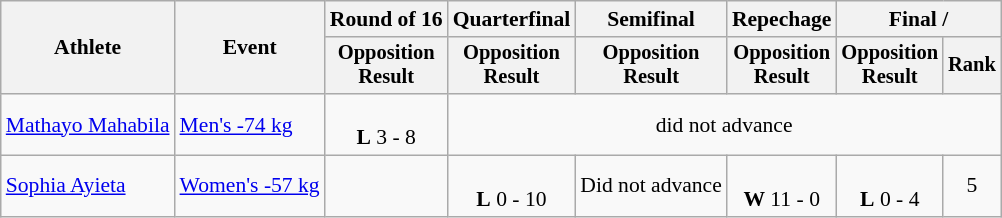<table class="wikitable" style="font-size:90%;">
<tr>
<th rowspan=2>Athlete</th>
<th rowspan=2>Event</th>
<th>Round of 16</th>
<th>Quarterfinal</th>
<th>Semifinal</th>
<th>Repechage</th>
<th colspan=2>Final / </th>
</tr>
<tr style="font-size: 95%">
<th>Opposition<br>Result</th>
<th>Opposition<br>Result</th>
<th>Opposition<br>Result</th>
<th>Opposition<br>Result</th>
<th>Opposition<br>Result</th>
<th>Rank</th>
</tr>
<tr align=center>
<td align=left><a href='#'>Mathayo Mahabila</a></td>
<td align=left><a href='#'>Men's -74 kg</a></td>
<td><br><strong>L</strong> 3 - 8</td>
<td colspan=5>did not advance</td>
</tr>
<tr align=center>
<td align=left><a href='#'>Sophia Ayieta</a></td>
<td align=left><a href='#'>Women's -57 kg</a></td>
<td></td>
<td><br><strong>L</strong> 0 - 10</td>
<td>Did not advance</td>
<td><br><strong>W</strong> 11 - 0</td>
<td><br><strong>L</strong> 0 - 4</td>
<td>5</td>
</tr>
</table>
